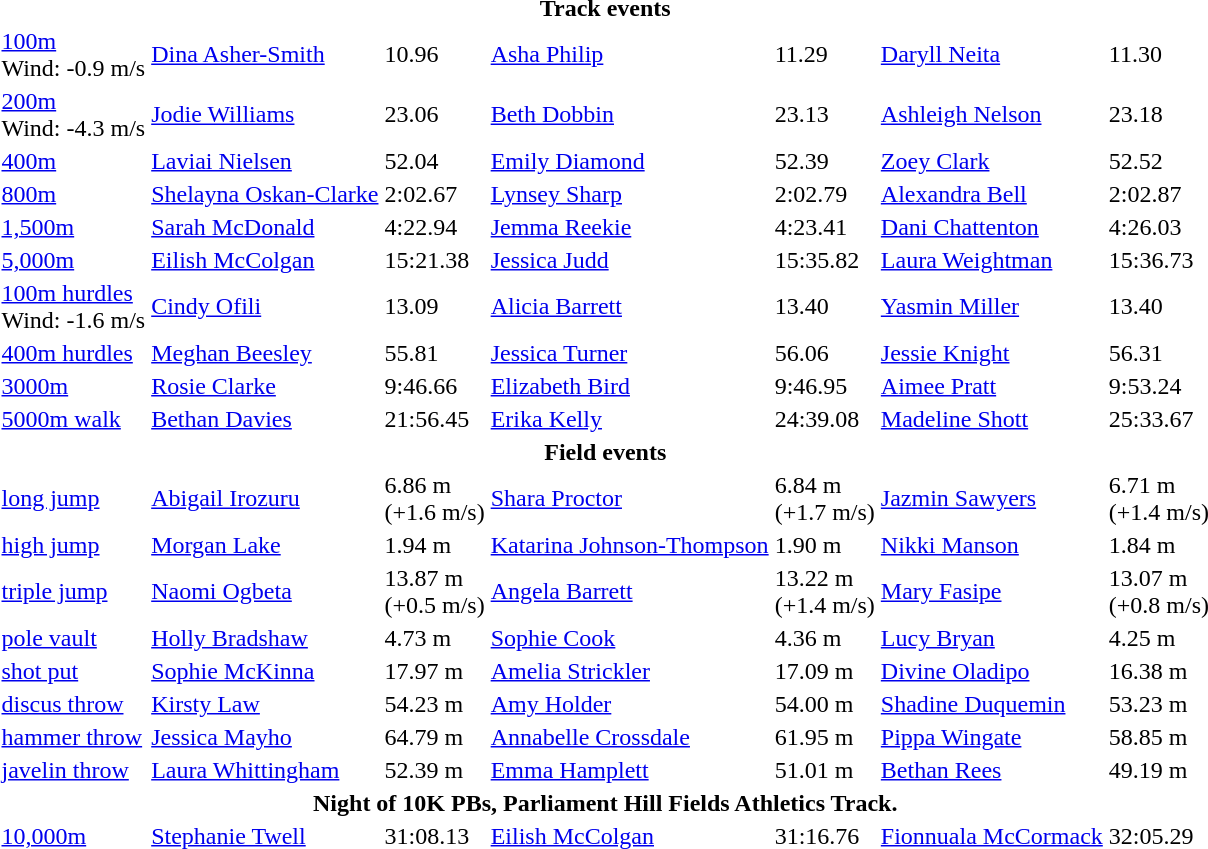<table>
<tr>
<th Colspan=7>Track events</th>
</tr>
<tr>
<td><a href='#'>100m</a><br>Wind: -0.9 m/s</td>
<td><a href='#'>Dina Asher-Smith</a></td>
<td>10.96 </td>
<td><a href='#'>Asha Philip</a></td>
<td>11.29</td>
<td><a href='#'>Daryll Neita</a></td>
<td>11.30</td>
</tr>
<tr>
<td><a href='#'>200m</a><br>Wind: -4.3 m/s</td>
<td><a href='#'>Jodie Williams</a></td>
<td>23.06</td>
<td> <a href='#'>Beth Dobbin</a></td>
<td>23.13</td>
<td><a href='#'>Ashleigh Nelson</a></td>
<td>23.18</td>
</tr>
<tr>
<td><a href='#'>400m</a></td>
<td><a href='#'>Laviai Nielsen</a></td>
<td>52.04</td>
<td><a href='#'>Emily Diamond</a></td>
<td>52.39</td>
<td> <a href='#'>Zoey Clark</a></td>
<td>52.52</td>
</tr>
<tr>
<td><a href='#'>800m</a></td>
<td><a href='#'>Shelayna Oskan-Clarke</a></td>
<td>2:02.67</td>
<td> <a href='#'>Lynsey Sharp</a></td>
<td>2:02.79</td>
<td><a href='#'>Alexandra Bell</a></td>
<td>2:02.87</td>
</tr>
<tr>
<td><a href='#'>1,500m</a></td>
<td><a href='#'>Sarah McDonald</a></td>
<td>4:22.94</td>
<td> <a href='#'>Jemma Reekie</a></td>
<td>4:23.41</td>
<td><a href='#'>Dani Chattenton</a></td>
<td>4:26.03</td>
</tr>
<tr>
<td><a href='#'>5,000m</a></td>
<td> <a href='#'>Eilish McColgan</a></td>
<td>15:21.38</td>
<td><a href='#'>Jessica Judd</a></td>
<td>15:35.82</td>
<td><a href='#'>Laura Weightman</a></td>
<td>15:36.73</td>
</tr>
<tr>
<td><a href='#'>100m hurdles</a><br>Wind: -1.6 m/s</td>
<td><a href='#'>Cindy Ofili</a></td>
<td>13.09</td>
<td><a href='#'>Alicia Barrett</a></td>
<td>13.40</td>
<td><a href='#'>Yasmin Miller</a></td>
<td>13.40</td>
</tr>
<tr>
<td><a href='#'>400m hurdles</a></td>
<td><a href='#'>Meghan Beesley</a></td>
<td>55.81</td>
<td><a href='#'>Jessica Turner</a></td>
<td>56.06</td>
<td><a href='#'>Jessie Knight</a></td>
<td>56.31 </td>
</tr>
<tr>
<td><a href='#'>3000m </a></td>
<td><a href='#'>Rosie Clarke</a></td>
<td>9:46.66</td>
<td><a href='#'>Elizabeth Bird</a></td>
<td>9:46.95</td>
<td><a href='#'>Aimee Pratt</a></td>
<td>9:53.24</td>
</tr>
<tr>
<td><a href='#'>5000m walk</a></td>
<td> <a href='#'>Bethan Davies</a></td>
<td>21:56.45</td>
<td><a href='#'>Erika Kelly</a></td>
<td>24:39.08</td>
<td><a href='#'>Madeline Shott</a></td>
<td>25:33.67</td>
</tr>
<tr>
<th Colspan=7>Field events</th>
</tr>
<tr>
<td><a href='#'>long jump</a></td>
<td><a href='#'>Abigail Irozuru</a></td>
<td>6.86 m <br>(+1.6 m/s)</td>
<td><a href='#'>Shara Proctor</a></td>
<td>6.84 m<br>(+1.7 m/s)</td>
<td><a href='#'>Jazmin Sawyers</a></td>
<td>6.71 m<br>(+1.4 m/s)</td>
</tr>
<tr>
<td><a href='#'>high jump</a></td>
<td><a href='#'>Morgan Lake</a></td>
<td>1.94 m</td>
<td><a href='#'>Katarina Johnson-Thompson</a></td>
<td>1.90 m</td>
<td> <a href='#'>Nikki Manson</a></td>
<td>1.84 m</td>
</tr>
<tr>
<td><a href='#'>triple jump</a></td>
<td><a href='#'>Naomi Ogbeta</a></td>
<td>13.87 m<br>(+0.5 m/s)</td>
<td><a href='#'>Angela Barrett</a></td>
<td>13.22 m<br>(+1.4 m/s)</td>
<td><a href='#'>Mary Fasipe</a></td>
<td>13.07 m <br>(+0.8 m/s)</td>
</tr>
<tr>
<td><a href='#'>pole vault</a></td>
<td><a href='#'>Holly Bradshaw</a></td>
<td>4.73 m </td>
<td><a href='#'>Sophie Cook</a></td>
<td>4.36 m </td>
<td><a href='#'>Lucy Bryan</a></td>
<td>4.25 m</td>
</tr>
<tr>
<td><a href='#'>shot put</a></td>
<td><a href='#'>Sophie McKinna</a></td>
<td>17.97 m</td>
<td><a href='#'>Amelia Strickler</a></td>
<td>17.09 m</td>
<td><a href='#'>Divine Oladipo</a></td>
<td>16.38 m</td>
</tr>
<tr>
<td><a href='#'>discus throw</a></td>
<td> <a href='#'>Kirsty Law</a></td>
<td>54.23 m</td>
<td><a href='#'>Amy Holder</a></td>
<td>54.00 m</td>
<td><a href='#'>Shadine Duquemin</a></td>
<td>53.23 m</td>
</tr>
<tr>
<td><a href='#'>hammer throw</a></td>
<td><a href='#'>Jessica Mayho</a></td>
<td>64.79 m</td>
<td><a href='#'>Annabelle Crossdale</a></td>
<td>61.95 m </td>
<td><a href='#'>Pippa Wingate</a></td>
<td>58.85 m</td>
</tr>
<tr>
<td><a href='#'>javelin throw</a></td>
<td><a href='#'>Laura Whittingham</a></td>
<td>52.39 m</td>
<td><a href='#'>Emma Hamplett</a></td>
<td>51.01 m</td>
<td><a href='#'>Bethan Rees</a></td>
<td>49.19 m</td>
</tr>
<tr>
<th Colspan=7>Night of 10K PBs, Parliament Hill Fields Athletics Track.</th>
</tr>
<tr>
<td><a href='#'>10,000m</a></td>
<td> <a href='#'>Stephanie Twell</a></td>
<td>31:08.13</td>
<td> <a href='#'>Eilish McColgan</a></td>
<td>31:16.76</td>
<td><a href='#'>Fionnuala McCormack</a></td>
<td>32:05.29</td>
</tr>
</table>
